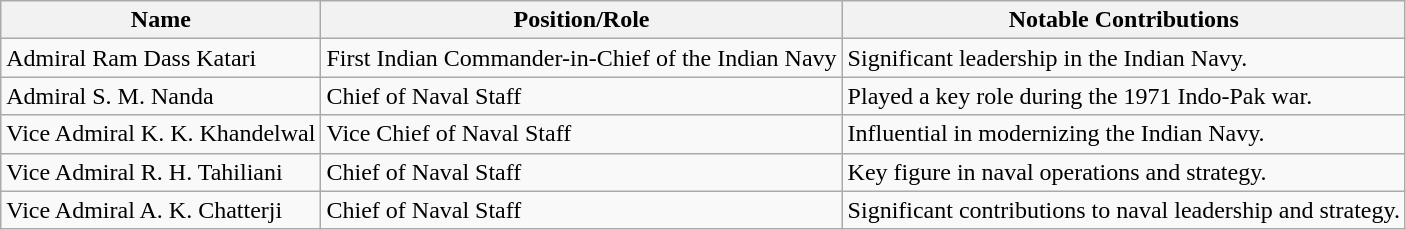<table class="wikitable">
<tr>
<th>Name</th>
<th>Position/Role</th>
<th>Notable Contributions</th>
</tr>
<tr>
<td>Admiral Ram Dass Katari</td>
<td>First Indian Commander-in-Chief of the Indian Navy</td>
<td>Significant leadership in the Indian Navy.</td>
</tr>
<tr>
<td>Admiral S. M. Nanda</td>
<td>Chief of Naval Staff</td>
<td>Played a key role during the 1971 Indo-Pak war.</td>
</tr>
<tr>
<td>Vice Admiral K. K. Khandelwal</td>
<td>Vice Chief of Naval Staff</td>
<td>Influential in modernizing the Indian Navy.</td>
</tr>
<tr>
<td>Vice Admiral R. H. Tahiliani</td>
<td>Chief of Naval Staff</td>
<td>Key figure in naval operations and strategy.</td>
</tr>
<tr>
<td>Vice Admiral A. K. Chatterji</td>
<td>Chief of Naval Staff</td>
<td>Significant contributions to naval leadership and strategy.</td>
</tr>
</table>
